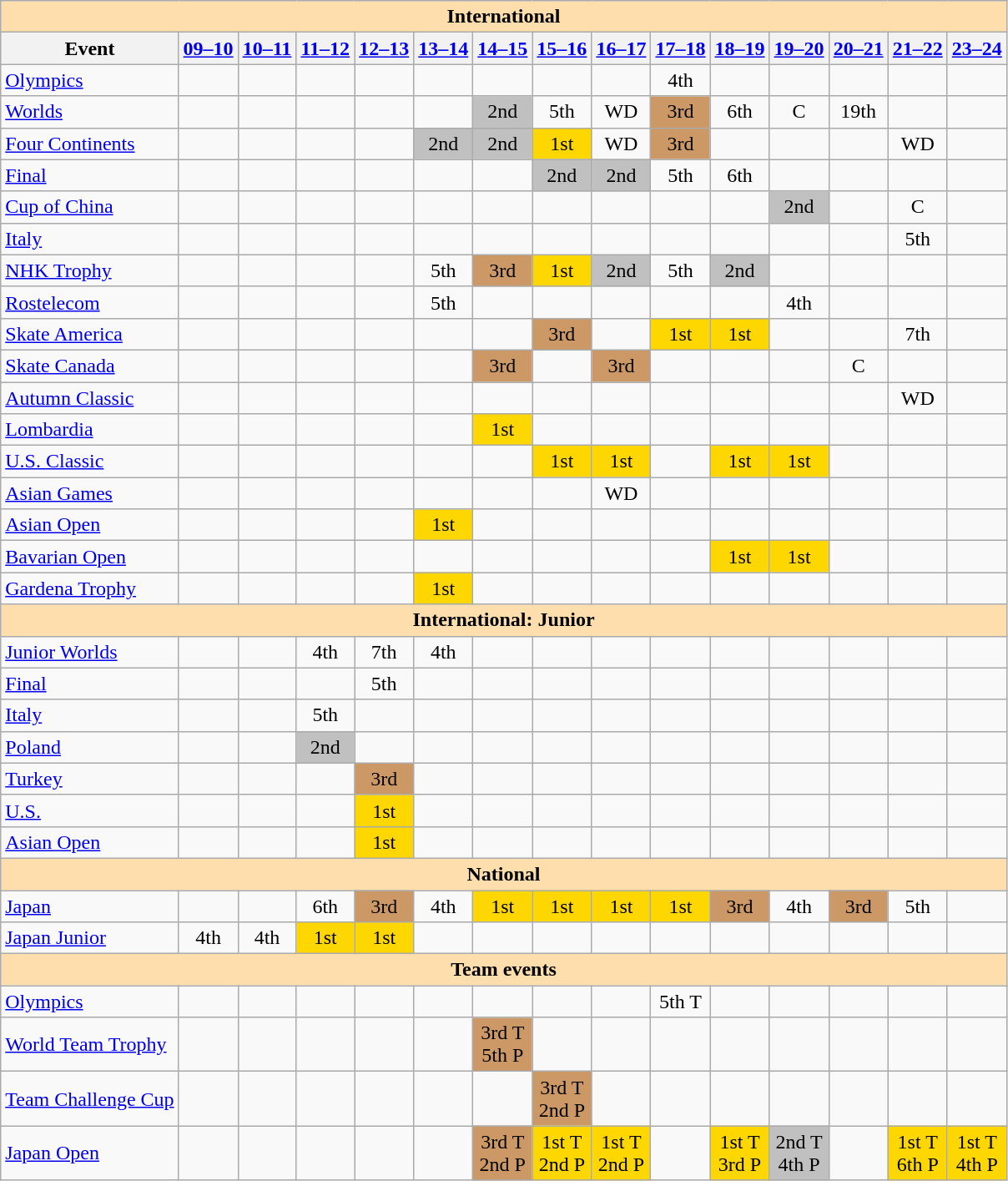<table class="wikitable" style="text-align:center">
<tr>
<th colspan="15" style="background-color: #ffdead; ">International</th>
</tr>
<tr>
<th>Event</th>
<th><a href='#'>09–10</a></th>
<th><a href='#'>10–11</a></th>
<th><a href='#'>11–12</a></th>
<th><a href='#'>12–13</a></th>
<th><a href='#'>13–14</a></th>
<th><a href='#'>14–15</a></th>
<th><a href='#'>15–16</a></th>
<th><a href='#'>16–17</a></th>
<th><a href='#'>17–18</a></th>
<th><a href='#'>18–19</a></th>
<th><a href='#'>19–20</a></th>
<th><a href='#'>20–21</a></th>
<th><a href='#'>21–22</a></th>
<th><a href='#'>23–24</a></th>
</tr>
<tr>
<td align=left><a href='#'>Olympics</a></td>
<td></td>
<td></td>
<td></td>
<td></td>
<td></td>
<td></td>
<td></td>
<td></td>
<td>4th</td>
<td></td>
<td></td>
<td></td>
<td></td>
<td></td>
</tr>
<tr>
<td align=left><a href='#'>Worlds</a></td>
<td></td>
<td></td>
<td></td>
<td></td>
<td></td>
<td bgcolor=silver>2nd</td>
<td>5th</td>
<td>WD</td>
<td bgcolor=cc9966>3rd</td>
<td>6th</td>
<td>C</td>
<td>19th</td>
<td></td>
<td></td>
</tr>
<tr>
<td align=left><a href='#'>Four Continents</a></td>
<td></td>
<td></td>
<td></td>
<td></td>
<td bgcolor=silver>2nd</td>
<td bgcolor=silver>2nd</td>
<td bgcolor=gold>1st</td>
<td>WD</td>
<td bgcolor=cc9966>3rd</td>
<td></td>
<td></td>
<td></td>
<td>WD</td>
<td></td>
</tr>
<tr>
<td align=left> <a href='#'>Final</a></td>
<td></td>
<td></td>
<td></td>
<td></td>
<td></td>
<td></td>
<td bgcolor=silver>2nd</td>
<td bgcolor=silver>2nd</td>
<td>5th</td>
<td>6th</td>
<td></td>
<td></td>
<td></td>
<td></td>
</tr>
<tr>
<td align=left> <a href='#'>Cup of China</a></td>
<td></td>
<td></td>
<td></td>
<td></td>
<td></td>
<td></td>
<td></td>
<td></td>
<td></td>
<td></td>
<td bgcolor=silver>2nd</td>
<td></td>
<td>C</td>
<td></td>
</tr>
<tr>
<td align=left> <a href='#'>Italy</a></td>
<td></td>
<td></td>
<td></td>
<td></td>
<td></td>
<td></td>
<td></td>
<td></td>
<td></td>
<td></td>
<td></td>
<td></td>
<td>5th</td>
<td></td>
</tr>
<tr>
<td align=left> <a href='#'>NHK Trophy</a></td>
<td></td>
<td></td>
<td></td>
<td></td>
<td>5th</td>
<td bgcolor=cc9966>3rd</td>
<td bgcolor=gold>1st</td>
<td bgcolor=silver>2nd</td>
<td>5th</td>
<td bgcolor=silver>2nd</td>
<td></td>
<td></td>
<td></td>
<td></td>
</tr>
<tr>
<td align=left> <a href='#'>Rostelecom</a></td>
<td></td>
<td></td>
<td></td>
<td></td>
<td>5th</td>
<td></td>
<td></td>
<td></td>
<td></td>
<td></td>
<td>4th</td>
<td></td>
<td></td>
<td></td>
</tr>
<tr>
<td align=left> <a href='#'>Skate America</a></td>
<td></td>
<td></td>
<td></td>
<td></td>
<td></td>
<td></td>
<td bgcolor=cc9966>3rd</td>
<td></td>
<td bgcolor=gold>1st</td>
<td bgcolor=gold>1st</td>
<td></td>
<td></td>
<td>7th</td>
<td></td>
</tr>
<tr>
<td align=left> <a href='#'>Skate Canada</a></td>
<td></td>
<td></td>
<td></td>
<td></td>
<td></td>
<td bgcolor=cc9966>3rd</td>
<td></td>
<td bgcolor=cc9966>3rd</td>
<td></td>
<td></td>
<td></td>
<td>C</td>
<td></td>
<td></td>
</tr>
<tr>
<td align=left> <a href='#'>Autumn Classic</a></td>
<td></td>
<td></td>
<td></td>
<td></td>
<td></td>
<td></td>
<td></td>
<td></td>
<td></td>
<td></td>
<td></td>
<td></td>
<td>WD</td>
<td></td>
</tr>
<tr>
<td align=left> <a href='#'>Lombardia</a></td>
<td></td>
<td></td>
<td></td>
<td></td>
<td></td>
<td bgcolor=gold>1st</td>
<td></td>
<td></td>
<td></td>
<td></td>
<td></td>
<td></td>
<td></td>
<td></td>
</tr>
<tr>
<td align=left> <a href='#'>U.S. Classic</a></td>
<td></td>
<td></td>
<td></td>
<td></td>
<td></td>
<td></td>
<td bgcolor=gold>1st</td>
<td bgcolor=gold>1st</td>
<td></td>
<td bgcolor=gold>1st</td>
<td bgcolor=gold>1st</td>
<td></td>
<td></td>
<td></td>
</tr>
<tr>
<td align=left><a href='#'>Asian Games</a></td>
<td></td>
<td></td>
<td></td>
<td></td>
<td></td>
<td></td>
<td></td>
<td>WD</td>
<td></td>
<td></td>
<td></td>
<td></td>
<td></td>
<td></td>
</tr>
<tr>
<td align=left><a href='#'>Asian Open</a></td>
<td></td>
<td></td>
<td></td>
<td></td>
<td bgcolor=gold>1st</td>
<td></td>
<td></td>
<td></td>
<td></td>
<td></td>
<td></td>
<td></td>
<td></td>
<td></td>
</tr>
<tr>
<td align=left><a href='#'>Bavarian Open</a></td>
<td></td>
<td></td>
<td></td>
<td></td>
<td></td>
<td></td>
<td></td>
<td></td>
<td></td>
<td bgcolor=gold>1st</td>
<td bgcolor=gold>1st</td>
<td></td>
<td></td>
<td></td>
</tr>
<tr>
<td align=left><a href='#'>Gardena Trophy</a></td>
<td></td>
<td></td>
<td></td>
<td></td>
<td bgcolor=gold>1st</td>
<td></td>
<td></td>
<td></td>
<td></td>
<td></td>
<td></td>
<td></td>
<td></td>
<td></td>
</tr>
<tr>
<th colspan="15" style="background-color: #ffdead; ">International: Junior</th>
</tr>
<tr>
<td align=left><a href='#'>Junior Worlds</a></td>
<td></td>
<td></td>
<td>4th</td>
<td>7th</td>
<td>4th</td>
<td></td>
<td></td>
<td></td>
<td></td>
<td></td>
<td></td>
<td></td>
<td></td>
<td></td>
</tr>
<tr>
<td align=left> <a href='#'>Final</a></td>
<td></td>
<td></td>
<td></td>
<td>5th</td>
<td></td>
<td></td>
<td></td>
<td></td>
<td></td>
<td></td>
<td></td>
<td></td>
<td></td>
<td></td>
</tr>
<tr>
<td align=left> <a href='#'>Italy</a></td>
<td></td>
<td></td>
<td>5th</td>
<td></td>
<td></td>
<td></td>
<td></td>
<td></td>
<td></td>
<td></td>
<td></td>
<td></td>
<td></td>
<td></td>
</tr>
<tr>
<td align=left> <a href='#'>Poland</a></td>
<td></td>
<td></td>
<td bgcolor="silver">2nd</td>
<td></td>
<td></td>
<td></td>
<td></td>
<td></td>
<td></td>
<td></td>
<td></td>
<td></td>
<td></td>
<td></td>
</tr>
<tr>
<td align=left> <a href='#'>Turkey</a></td>
<td></td>
<td></td>
<td></td>
<td bgcolor=cc9966>3rd</td>
<td></td>
<td></td>
<td></td>
<td></td>
<td></td>
<td></td>
<td></td>
<td></td>
<td></td>
<td></td>
</tr>
<tr>
<td align=left> <a href='#'>U.S.</a></td>
<td></td>
<td></td>
<td></td>
<td bgcolor=gold>1st</td>
<td></td>
<td></td>
<td></td>
<td></td>
<td></td>
<td></td>
<td></td>
<td></td>
<td></td>
<td></td>
</tr>
<tr>
<td align=left><a href='#'>Asian Open</a></td>
<td></td>
<td></td>
<td></td>
<td bgcolor=gold>1st</td>
<td></td>
<td></td>
<td></td>
<td></td>
<td></td>
<td></td>
<td></td>
<td></td>
<td></td>
<td></td>
</tr>
<tr>
<th colspan="15" style="background-color: #ffdead; ">National</th>
</tr>
<tr>
<td align="left"><a href='#'>Japan</a></td>
<td></td>
<td></td>
<td>6th</td>
<td bgcolor="cc9966">3rd</td>
<td>4th</td>
<td bgcolor="gold">1st</td>
<td bgcolor="gold">1st</td>
<td bgcolor="gold">1st</td>
<td bgcolor="gold">1st</td>
<td bgcolor="cc9966">3rd</td>
<td>4th</td>
<td bgcolor="cc9966">3rd</td>
<td>5th</td>
<td></td>
</tr>
<tr>
<td align="left"><a href='#'>Japan Junior</a></td>
<td>4th</td>
<td>4th</td>
<td bgcolor="gold">1st</td>
<td bgcolor="gold">1st</td>
<td></td>
<td></td>
<td></td>
<td></td>
<td></td>
<td></td>
<td></td>
<td></td>
<td></td>
<td></td>
</tr>
<tr>
<th colspan="15" style="background-color: #ffdead; ">Team events</th>
</tr>
<tr>
<td align="left"><a href='#'>Olympics</a></td>
<td></td>
<td></td>
<td></td>
<td></td>
<td></td>
<td></td>
<td></td>
<td></td>
<td>5th T</td>
<td></td>
<td></td>
<td></td>
<td></td>
<td></td>
</tr>
<tr>
<td align="left"><a href='#'>World Team Trophy</a></td>
<td></td>
<td></td>
<td></td>
<td></td>
<td></td>
<td bgcolor="cc9966">3rd T <br>5th P</td>
<td></td>
<td></td>
<td></td>
<td></td>
<td></td>
<td></td>
<td></td>
<td></td>
</tr>
<tr>
<td align="left"><a href='#'>Team Challenge Cup</a></td>
<td></td>
<td></td>
<td></td>
<td></td>
<td></td>
<td></td>
<td bgcolor="cc9966">3rd T <br>2nd P</td>
<td></td>
<td></td>
<td></td>
<td></td>
<td></td>
<td></td>
<td></td>
</tr>
<tr>
<td align="left"><a href='#'>Japan Open</a></td>
<td></td>
<td></td>
<td></td>
<td></td>
<td></td>
<td bgcolor="cc9966">3rd T <br>2nd P</td>
<td bgcolor="gold">1st T <br>2nd P</td>
<td bgcolor="gold">1st T <br>2nd P</td>
<td></td>
<td bgcolor="gold">1st T <br>3rd P</td>
<td bgcolor="silver">2nd T<br>4th P</td>
<td></td>
<td bgcolor="gold">1st T<br>6th P</td>
<td bgcolor="gold">1st T<br>4th P</td>
</tr>
</table>
